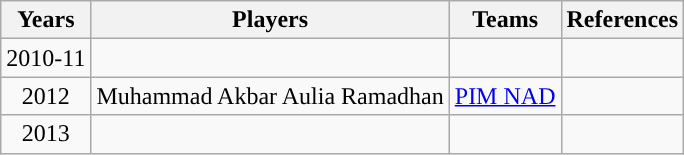<table class="wikitable sortable" style="text-align:left;">
<tr>
<th>Years</th>
<th>Players</th>
<th>Teams</th>
<th>References</th>
</tr>
<tr>
<td align=center>2010-11</td>
<td></td>
<td></td>
<td></td>
</tr>
<tr>
<td align=center>2012</td>
<td>Muhammad Akbar Aulia Ramadhan</td>
<td><a href='#'>PIM NAD</a></td>
<td></td>
</tr>
<tr>
<td align=center>2013</td>
<td></td>
<td></td>
<td></td>
</tr>
</table>
